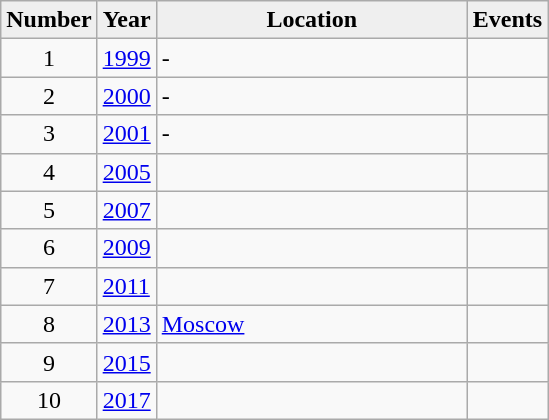<table class="wikitable sortable">
<tr>
<th scope="col" ! style="width:25px; background:#efefef;">Number</th>
<th scope="col" ! style="width:25px; background:#efefef;">Year</th>
<th scope="col" ! width="200" style="background: #efefef;">Location</th>
<th scope="col" ! style="width:25px; background:#efefef;">Events</th>
</tr>
<tr>
<td align=center>1</td>
<td><a href='#'>1999</a></td>
<td> -</td>
<td align=center></td>
</tr>
<tr>
<td align=center>2</td>
<td><a href='#'>2000</a></td>
<td> -</td>
<td align=center></td>
</tr>
<tr>
<td align=center>3</td>
<td><a href='#'>2001</a></td>
<td> -</td>
<td align=center></td>
</tr>
<tr>
<td align=center>4</td>
<td><a href='#'>2005</a></td>
<td></td>
<td align=center></td>
</tr>
<tr>
<td align=center>5</td>
<td><a href='#'>2007</a></td>
<td></td>
<td align=center></td>
</tr>
<tr>
<td align=center>6</td>
<td><a href='#'>2009</a></td>
<td></td>
<td align=center></td>
</tr>
<tr>
<td align=center>7</td>
<td><a href='#'>2011</a></td>
<td></td>
<td align=center></td>
</tr>
<tr>
<td align=center>8</td>
<td><a href='#'>2013</a></td>
<td> <a href='#'>Moscow</a></td>
<td align=center></td>
</tr>
<tr>
<td align=center>9</td>
<td><a href='#'>2015</a></td>
<td></td>
<td align=center></td>
</tr>
<tr>
<td align=center>10</td>
<td><a href='#'>2017</a></td>
<td></td>
<td align=center></td>
</tr>
</table>
